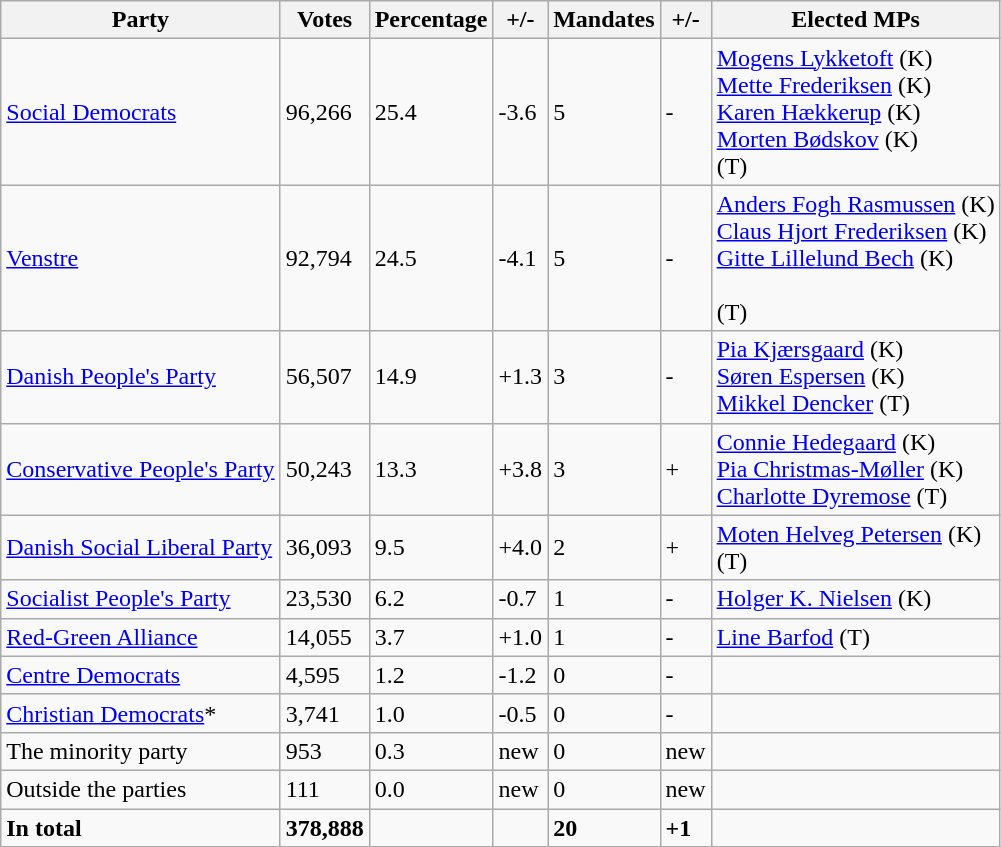<table class="wikitable">
<tr>
<th>Party</th>
<th>Votes</th>
<th>Percentage</th>
<th>+/-</th>
<th>Mandates</th>
<th>+/-</th>
<th>Elected MPs</th>
</tr>
<tr>
<td><a href='#'>Social Democrats</a></td>
<td>96,266</td>
<td>25.4</td>
<td>-3.6</td>
<td>5</td>
<td>-</td>
<td><a href='#'>Mogens Lykketoft</a> (K)<br><a href='#'>Mette Frederiksen</a> (K)<br><a href='#'>Karen Hækkerup</a> (K)<br><a href='#'>Morten Bødskov</a> (K)<br> (T)</td>
</tr>
<tr>
<td><a href='#'>Venstre</a></td>
<td>92,794</td>
<td>24.5</td>
<td>-4.1</td>
<td>5</td>
<td>-</td>
<td><a href='#'>Anders Fogh Rasmussen</a> (K)<br><a href='#'>Claus Hjort Frederiksen</a> (K)<br><a href='#'>Gitte Lillelund Bech</a> (K)<br><br> (T)</td>
</tr>
<tr>
<td><a href='#'>Danish People's Party</a></td>
<td>56,507</td>
<td>14.9</td>
<td>+1.3</td>
<td>3</td>
<td>-</td>
<td><a href='#'>Pia Kjærsgaard</a> (K)<br><a href='#'>Søren Espersen</a> (K)<br><a href='#'>Mikkel Dencker</a> (T)</td>
</tr>
<tr>
<td><a href='#'>Conservative People's Party</a></td>
<td>50,243</td>
<td>13.3</td>
<td>+3.8</td>
<td>3</td>
<td>+</td>
<td><a href='#'>Connie Hedegaard</a> (K)<br><a href='#'>Pia Christmas-Møller</a> (K)<br><a href='#'>Charlotte Dyremose</a> (T)</td>
</tr>
<tr>
<td><a href='#'>Danish Social Liberal Party</a></td>
<td>36,093</td>
<td>9.5</td>
<td>+4.0</td>
<td>2</td>
<td>+</td>
<td><a href='#'>Moten Helveg Petersen</a> (K)<br> (T)</td>
</tr>
<tr>
<td><a href='#'>Socialist People's Party</a></td>
<td>23,530</td>
<td>6.2</td>
<td>-0.7</td>
<td>1</td>
<td>-</td>
<td><a href='#'>Holger K. Nielsen</a> (K)</td>
</tr>
<tr>
<td><a href='#'>Red-Green Alliance</a></td>
<td>14,055</td>
<td>3.7</td>
<td>+1.0</td>
<td>1</td>
<td>-</td>
<td><a href='#'>Line Barfod</a> (T)</td>
</tr>
<tr>
<td><a href='#'>Centre Democrats</a></td>
<td>4,595</td>
<td>1.2</td>
<td>-1.2</td>
<td>0</td>
<td>-</td>
<td></td>
</tr>
<tr>
<td><a href='#'>Christian Democrats</a>*</td>
<td>3,741</td>
<td>1.0</td>
<td>-0.5</td>
<td>0</td>
<td>-</td>
<td></td>
</tr>
<tr>
<td>The minority party</td>
<td>953</td>
<td>0.3</td>
<td>new</td>
<td>0</td>
<td>new</td>
<td></td>
</tr>
<tr>
<td>Outside the parties</td>
<td>111</td>
<td>0.0</td>
<td>new</td>
<td>0</td>
<td>new</td>
<td></td>
</tr>
<tr>
<td><strong>In total</strong></td>
<td><strong>378,888</strong></td>
<td></td>
<td></td>
<td><strong>20</strong></td>
<td><strong>+1</strong></td>
<td></td>
</tr>
</table>
